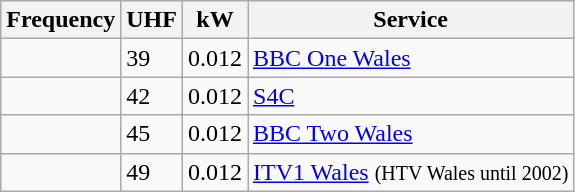<table class="wikitable sortable">
<tr>
<th>Frequency</th>
<th>UHF</th>
<th>kW</th>
<th>Service</th>
</tr>
<tr>
<td></td>
<td>39</td>
<td>0.012</td>
<td><a href='#'>BBC One Wales</a></td>
</tr>
<tr>
<td></td>
<td>42</td>
<td>0.012</td>
<td><a href='#'>S4C</a></td>
</tr>
<tr>
<td></td>
<td>45</td>
<td>0.012</td>
<td><a href='#'>BBC Two Wales</a></td>
</tr>
<tr>
<td></td>
<td>49</td>
<td>0.012</td>
<td><a href='#'>ITV1 Wales</a> <small>(HTV Wales until 2002)</small></td>
</tr>
</table>
